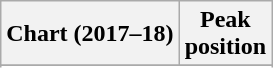<table class="wikitable plainrowheaders" style="text-align:center">
<tr>
<th scope="col">Chart (2017–18)</th>
<th scope="col">Peak<br> position</th>
</tr>
<tr>
</tr>
<tr>
</tr>
<tr>
</tr>
</table>
